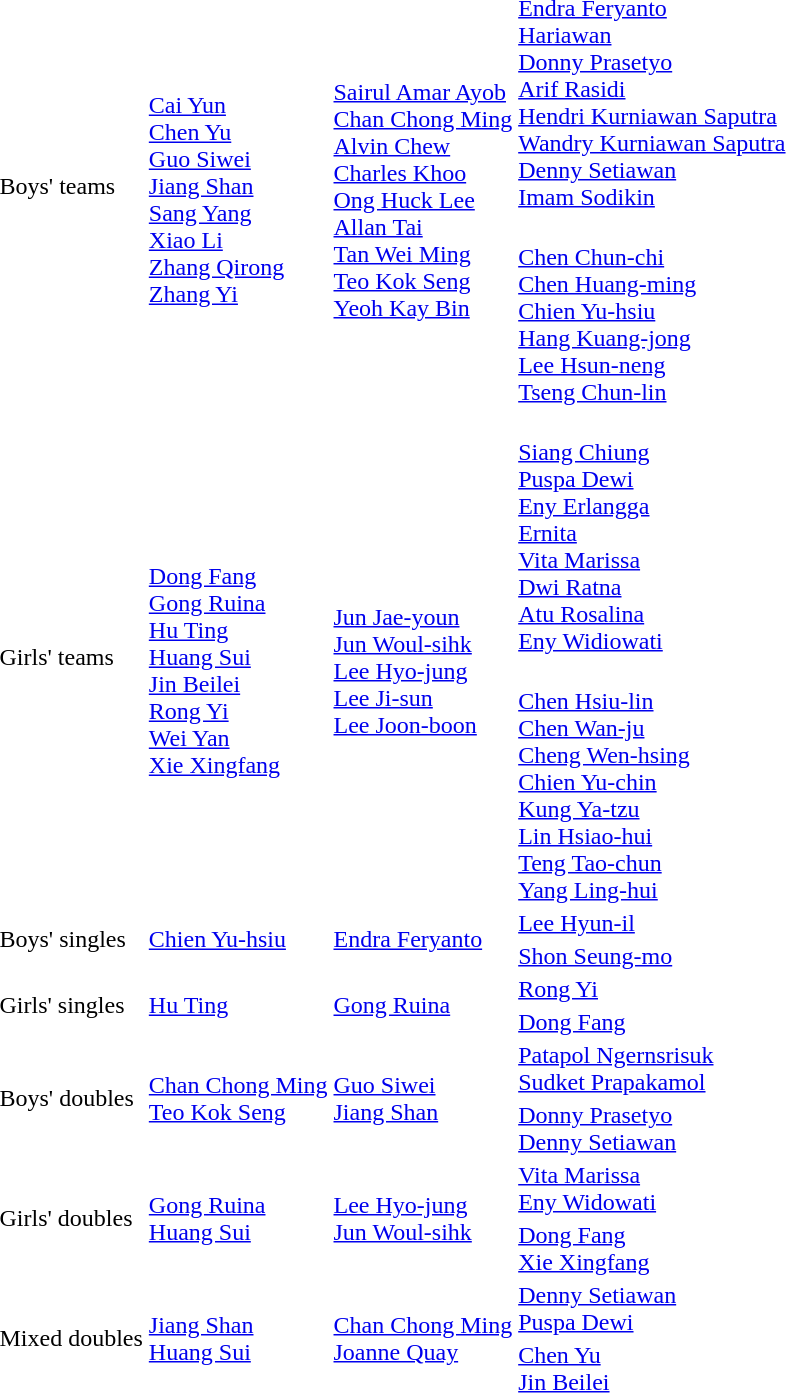<table>
<tr>
<td rowspan=2>Boys' teams<br></td>
<td rowspan=2><br><a href='#'>Cai Yun</a><br><a href='#'>Chen Yu</a><br><a href='#'>Guo Siwei</a><br><a href='#'>Jiang Shan</a><br><a href='#'>Sang Yang</a><br><a href='#'>Xiao Li</a><br><a href='#'>Zhang Qirong</a><br><a href='#'>Zhang Yi</a></td>
<td rowspan=2><br><a href='#'>Sairul Amar Ayob</a><br><a href='#'>Chan Chong Ming</a><br><a href='#'>Alvin Chew</a><br><a href='#'>Charles Khoo</a><br><a href='#'>Ong Huck Lee</a><br><a href='#'>Allan Tai</a><br><a href='#'>Tan Wei Ming</a><br><a href='#'>Teo Kok Seng</a><br><a href='#'>Yeoh Kay Bin</a></td>
<td><br><a href='#'>Endra Feryanto</a><br><a href='#'>Hariawan</a><br><a href='#'>Donny Prasetyo</a><br><a href='#'>Arif Rasidi</a><br><a href='#'>Hendri Kurniawan Saputra</a><br><a href='#'>Wandry Kurniawan Saputra</a><br><a href='#'>Denny Setiawan</a><br><a href='#'>Imam Sodikin</a></td>
</tr>
<tr>
<td><br><a href='#'>Chen Chun-chi</a><br><a href='#'>Chen Huang-ming</a><br><a href='#'>Chien Yu-hsiu</a><br><a href='#'>Hang Kuang-jong</a><br><a href='#'>Lee Hsun-neng</a><br><a href='#'>Tseng Chun-lin</a></td>
</tr>
<tr>
<td rowspan=2>Girls' teams<br></td>
<td rowspan=2><br><a href='#'>Dong Fang</a><br><a href='#'>Gong Ruina</a><br><a href='#'>Hu Ting</a><br><a href='#'>Huang Sui</a><br><a href='#'>Jin Beilei</a><br><a href='#'>Rong Yi</a><br><a href='#'>Wei Yan</a><br><a href='#'>Xie Xingfang</a></td>
<td rowspan=2><br><a href='#'>Jun Jae-youn</a><br><a href='#'>Jun Woul-sihk</a><br><a href='#'>Lee Hyo-jung</a><br><a href='#'>Lee Ji-sun</a><br><a href='#'>Lee Joon-boon</a></td>
<td><br><a href='#'>Siang Chiung</a><br><a href='#'>Puspa Dewi</a><br><a href='#'>Eny Erlangga</a><br><a href='#'>Ernita</a><br><a href='#'>Vita Marissa</a><br><a href='#'>Dwi Ratna</a><br><a href='#'>Atu Rosalina</a><br><a href='#'>Eny Widiowati</a></td>
</tr>
<tr>
<td><br><a href='#'>Chen Hsiu-lin</a><br><a href='#'>Chen Wan-ju</a><br><a href='#'>Cheng Wen-hsing</a><br><a href='#'>Chien Yu-chin</a><br><a href='#'>Kung Ya-tzu</a><br><a href='#'>Lin Hsiao-hui</a><br><a href='#'>Teng Tao-chun</a><br><a href='#'>Yang Ling-hui</a></td>
</tr>
<tr>
<td rowspan=2>Boys' singles</td>
<td rowspan=2> <a href='#'>Chien Yu-hsiu</a></td>
<td rowspan=2> <a href='#'>Endra Feryanto</a></td>
<td> <a href='#'>Lee Hyun-il</a></td>
</tr>
<tr>
<td> <a href='#'>Shon Seung-mo</a></td>
</tr>
<tr>
<td rowspan=2>Girls' singles</td>
<td rowspan=2> <a href='#'>Hu Ting</a></td>
<td rowspan=2> <a href='#'>Gong Ruina</a></td>
<td> <a href='#'>Rong Yi</a></td>
</tr>
<tr>
<td> <a href='#'>Dong Fang</a></td>
</tr>
<tr>
<td rowspan=2>Boys' doubles</td>
<td rowspan=2> <a href='#'>Chan Chong Ming</a><br> <a href='#'>Teo Kok Seng</a></td>
<td rowspan=2> <a href='#'>Guo Siwei</a><br> <a href='#'>Jiang Shan</a></td>
<td> <a href='#'>Patapol Ngernsrisuk</a><br> <a href='#'>Sudket Prapakamol</a></td>
</tr>
<tr>
<td> <a href='#'>Donny Prasetyo</a><br> <a href='#'>Denny Setiawan</a></td>
</tr>
<tr>
<td rowspan=2>Girls' doubles</td>
<td rowspan=2> <a href='#'>Gong Ruina</a><br> <a href='#'>Huang Sui</a></td>
<td rowspan=2> <a href='#'>Lee Hyo-jung</a><br> <a href='#'>Jun Woul-sihk</a></td>
<td> <a href='#'>Vita Marissa</a><br> <a href='#'>Eny Widowati</a></td>
</tr>
<tr>
<td> <a href='#'>Dong Fang</a><br> <a href='#'>Xie Xingfang</a></td>
</tr>
<tr>
<td rowspan=2>Mixed doubles</td>
<td rowspan=2> <a href='#'>Jiang Shan</a><br> <a href='#'>Huang Sui</a></td>
<td rowspan=2> <a href='#'>Chan Chong Ming</a><br> <a href='#'>Joanne Quay</a></td>
<td> <a href='#'>Denny Setiawan</a><br> <a href='#'>Puspa Dewi</a></td>
</tr>
<tr>
<td> <a href='#'>Chen Yu</a><br> <a href='#'>Jin Beilei</a></td>
</tr>
</table>
